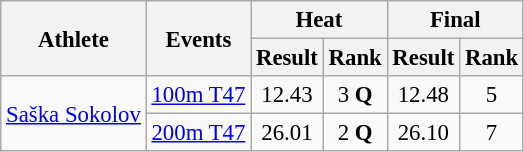<table class=wikitable style="font-size:95%">
<tr>
<th rowspan="2">Athlete</th>
<th rowspan="2">Events</th>
<th colspan="2">Heat</th>
<th colspan="2">Final</th>
</tr>
<tr>
<th>Result</th>
<th>Rank</th>
<th>Result</th>
<th>Rank</th>
</tr>
<tr align=center>
<td align=left rowspan=2><a href='#'>Saška Sokolov</a></td>
<td align=left><a href='#'>100m T47</a></td>
<td>12.43</td>
<td>3 <strong>Q</strong></td>
<td>12.48</td>
<td>5</td>
</tr>
<tr align=center>
<td align=left><a href='#'>200m T47</a></td>
<td>26.01</td>
<td>2 <strong>Q</strong></td>
<td>26.10</td>
<td>7</td>
</tr>
</table>
